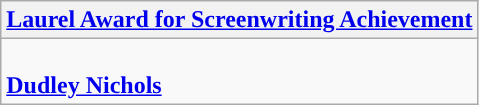<table class=wikitable style="width="100%">
<tr>
<th colspan="2" style="background:"><a href='#'>Laurel Award for Screenwriting Achievement</a></th>
</tr>
<tr>
<td colspan="2" style="vertical-align:top;"><br><strong><a href='#'>Dudley Nichols</a></strong></td>
</tr>
</table>
